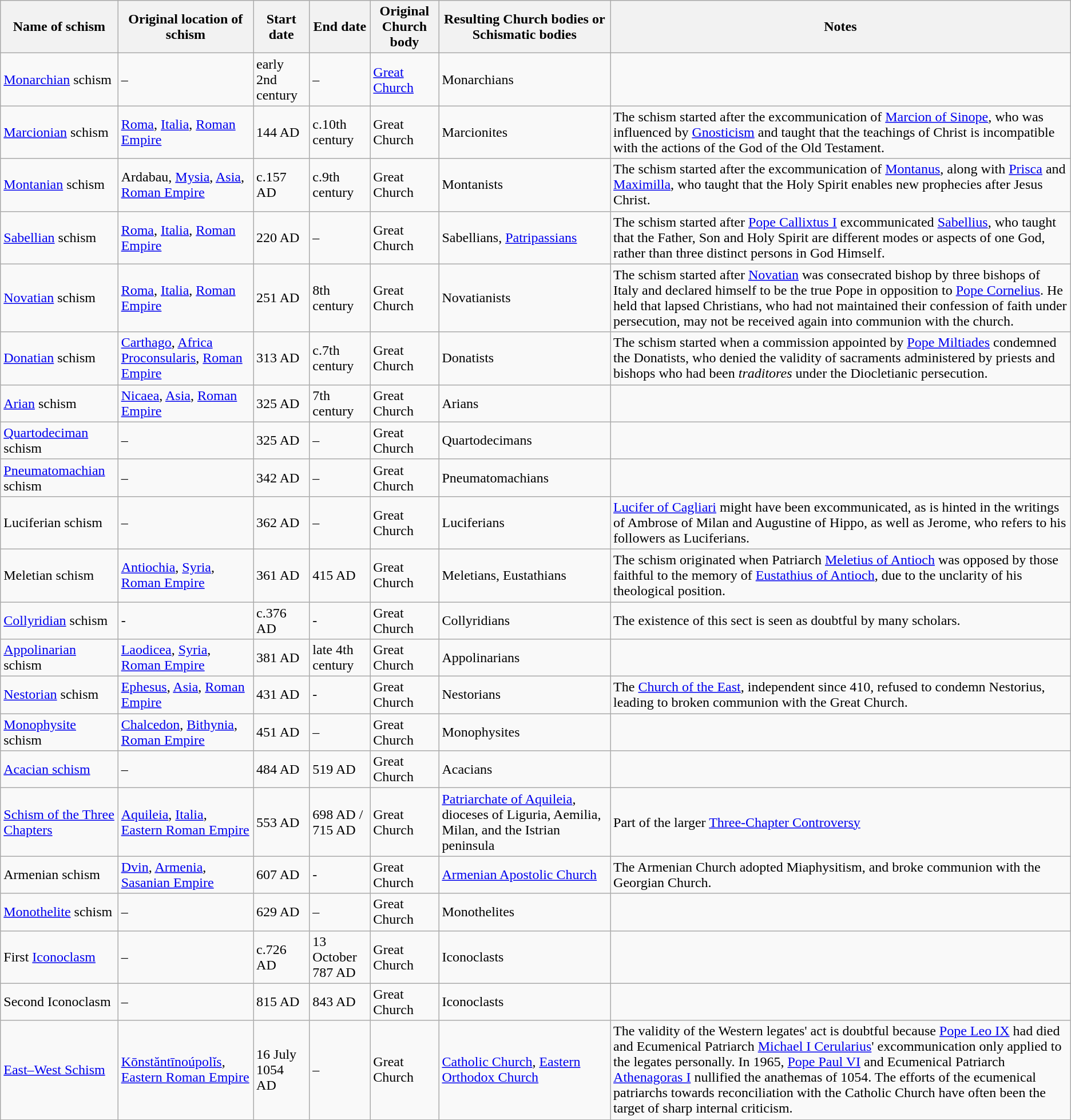<table class="wikitable sortable">
<tr>
<th>Name of schism</th>
<th>Original location of schism</th>
<th>Start date</th>
<th>End date</th>
<th>Original Church body</th>
<th>Resulting Church bodies or Schismatic bodies</th>
<th>Notes</th>
</tr>
<tr>
<td><a href='#'>Monarchian</a> schism</td>
<td>–</td>
<td>early 2nd century</td>
<td>–</td>
<td><a href='#'>Great Church</a></td>
<td>Monarchians</td>
<td></td>
</tr>
<tr>
<td><a href='#'>Marcionian</a> schism</td>
<td><a href='#'>Roma</a>, <a href='#'>Italia</a>, <a href='#'>Roman Empire</a></td>
<td>144 AD</td>
<td>c.10th century</td>
<td>Great Church</td>
<td>Marcionites</td>
<td>The schism started after the excommunication of <a href='#'>Marcion of Sinope</a>, who was influenced by <a href='#'>Gnosticism</a> and taught that the teachings of Christ is incompatible with the actions of the God of the Old Testament.</td>
</tr>
<tr>
<td><a href='#'>Montanian</a> schism</td>
<td>Ardabau, <a href='#'>Mysia</a>, <a href='#'>Asia</a>, <a href='#'>Roman Empire</a></td>
<td>c.157 AD</td>
<td>c.9th century</td>
<td>Great Church</td>
<td>Montanists</td>
<td>The schism started after the excommunication of <a href='#'>Montanus</a>, along with <a href='#'>Prisca</a> and <a href='#'>Maximilla</a>, who taught that the Holy Spirit enables new prophecies after Jesus Christ.</td>
</tr>
<tr>
<td><a href='#'>Sabellian</a> schism</td>
<td><a href='#'>Roma</a>, <a href='#'>Italia</a>, <a href='#'>Roman Empire</a></td>
<td>220 AD</td>
<td>–</td>
<td>Great Church</td>
<td>Sabellians, <a href='#'>Patripassians</a></td>
<td>The schism started after <a href='#'>Pope Callixtus I</a> excommunicated <a href='#'>Sabellius</a>, who taught that the Father, Son and Holy Spirit are different modes or aspects of one God, rather than three distinct persons in God Himself.</td>
</tr>
<tr>
<td><a href='#'>Novatian</a> schism</td>
<td><a href='#'>Roma</a>, <a href='#'>Italia</a>, <a href='#'>Roman Empire</a></td>
<td>251 AD</td>
<td>8th century</td>
<td>Great Church</td>
<td>Novatianists</td>
<td>The schism started after <a href='#'>Novatian</a> was consecrated bishop by three bishops of Italy and declared himself to be the true Pope in opposition to <a href='#'>Pope Cornelius</a>. He held that lapsed Christians, who had not maintained their confession of faith under persecution, may not be received again into communion with the church.</td>
</tr>
<tr>
<td><a href='#'>Donatian</a> schism</td>
<td><a href='#'>Carthago</a>, <a href='#'>Africa Proconsularis</a>, <a href='#'>Roman Empire</a></td>
<td>313 AD</td>
<td>c.7th century</td>
<td>Great Church</td>
<td>Donatists</td>
<td>The schism started when a commission appointed by <a href='#'>Pope Miltiades</a> condemned the Donatists, who denied the validity of sacraments administered by priests and bishops who had been <em>traditores</em> under the Diocletianic persecution.</td>
</tr>
<tr>
<td><a href='#'>Arian</a> schism</td>
<td><a href='#'>Nicaea</a>, <a href='#'>Asia</a>, <a href='#'>Roman Empire</a></td>
<td>325 AD</td>
<td>7th century</td>
<td>Great Church</td>
<td>Arians</td>
<td></td>
</tr>
<tr>
<td><a href='#'>Quartodeciman</a> schism</td>
<td>–</td>
<td>325 AD</td>
<td>–</td>
<td>Great Church</td>
<td>Quartodecimans</td>
<td></td>
</tr>
<tr>
<td><a href='#'>Pneumatomachian</a> schism</td>
<td>–</td>
<td>342 AD</td>
<td>–</td>
<td>Great Church</td>
<td>Pneumatomachians</td>
<td></td>
</tr>
<tr>
<td>Luciferian schism</td>
<td>–</td>
<td>362 AD</td>
<td>–</td>
<td>Great Church</td>
<td>Luciferians</td>
<td><a href='#'>Lucifer of Cagliari</a> might have been excommunicated, as is hinted in the writings of Ambrose of Milan and Augustine of Hippo, as well as Jerome, who refers to his followers as Luciferians.</td>
</tr>
<tr>
<td>Meletian schism</td>
<td><a href='#'>Antiochia</a>, <a href='#'>Syria</a>, <a href='#'>Roman Empire</a></td>
<td>361 AD</td>
<td>415 AD</td>
<td>Great Church</td>
<td>Meletians, Eustathians</td>
<td>The schism originated when Patriarch <a href='#'>Meletius of Antioch</a> was opposed by those faithful to the memory of <a href='#'>Eustathius of Antioch</a>, due to the unclarity of his theological position.</td>
</tr>
<tr>
<td><a href='#'>Collyridian</a> schism</td>
<td>-</td>
<td>c.376 AD</td>
<td>-</td>
<td>Great Church</td>
<td>Collyridians</td>
<td>The existence of this sect is seen as doubtful by many scholars.</td>
</tr>
<tr>
<td><a href='#'>Appolinarian</a> schism</td>
<td><a href='#'>Laodicea</a>, <a href='#'>Syria</a>, <a href='#'>Roman Empire</a></td>
<td>381 AD</td>
<td>late 4th century</td>
<td>Great Church</td>
<td>Appolinarians</td>
<td></td>
</tr>
<tr>
<td><a href='#'>Nestorian</a> schism</td>
<td><a href='#'>Ephesus</a>, <a href='#'>Asia</a>, <a href='#'>Roman Empire</a></td>
<td>431 AD</td>
<td>-</td>
<td>Great Church</td>
<td>Nestorians</td>
<td>The <a href='#'>Church of the East</a>, independent since 410, refused to condemn Nestorius, leading to broken communion with the Great Church.</td>
</tr>
<tr>
<td><a href='#'>Monophysite</a> schism</td>
<td><a href='#'>Chalcedon</a>, <a href='#'>Bithynia</a>, <a href='#'>Roman Empire</a></td>
<td>451 AD</td>
<td>–</td>
<td>Great Church</td>
<td>Monophysites</td>
<td></td>
</tr>
<tr>
<td><a href='#'>Acacian schism</a></td>
<td>–</td>
<td>484 AD</td>
<td>519 AD</td>
<td>Great Church</td>
<td>Acacians</td>
<td></td>
</tr>
<tr>
<td><a href='#'>Schism of the Three Chapters</a></td>
<td><a href='#'>Aquileia</a>, <a href='#'>Italia</a>, <a href='#'>Eastern Roman Empire</a></td>
<td>553 AD</td>
<td>698 AD / 715 AD</td>
<td>Great Church</td>
<td><a href='#'>Patriarchate of Aquileia</a>, dioceses of Liguria, Aemilia, Milan, and the Istrian peninsula</td>
<td>Part of the larger <a href='#'>Three-Chapter Controversy</a></td>
</tr>
<tr>
<td>Armenian schism</td>
<td><a href='#'>Dvin</a>, <a href='#'>Armenia</a>, <a href='#'>Sasanian Empire</a></td>
<td>607 AD</td>
<td>-</td>
<td>Great Church</td>
<td><a href='#'>Armenian Apostolic Church</a></td>
<td>The Armenian Church adopted Miaphysitism, and broke communion with the Georgian Church.</td>
</tr>
<tr>
<td><a href='#'>Monothelite</a> schism</td>
<td>–</td>
<td>629 AD</td>
<td>–</td>
<td>Great Church</td>
<td>Monothelites</td>
<td></td>
</tr>
<tr>
<td>First <a href='#'>Iconoclasm</a></td>
<td>–</td>
<td>c.726 AD</td>
<td>13 October 787 AD</td>
<td>Great Church</td>
<td>Iconoclasts</td>
<td></td>
</tr>
<tr>
<td>Second Iconoclasm</td>
<td>–</td>
<td>815 AD</td>
<td>843 AD</td>
<td>Great Church</td>
<td>Iconoclasts</td>
<td></td>
</tr>
<tr>
<td><a href='#'>East–West Schism</a></td>
<td><a href='#'>Kōnstăntīnoúpolĭs</a>, <a href='#'>Eastern Roman Empire</a></td>
<td>16 July 1054 AD</td>
<td>–</td>
<td>Great Church</td>
<td><a href='#'>Catholic Church</a>, <a href='#'>Eastern Orthodox Church</a></td>
<td>The validity of the Western legates' act is doubtful because <a href='#'>Pope Leo IX</a> had died and Ecumenical Patriarch <a href='#'>Michael I Cerularius</a>' excommunication only applied to the legates personally. In 1965, <a href='#'>Pope Paul VI</a> and Ecumenical Patriarch <a href='#'>Athenagoras I</a> nullified the anathemas of 1054. The efforts of the ecumenical patriarchs towards reconciliation with the Catholic Church have often been the target of sharp internal criticism.</td>
</tr>
</table>
